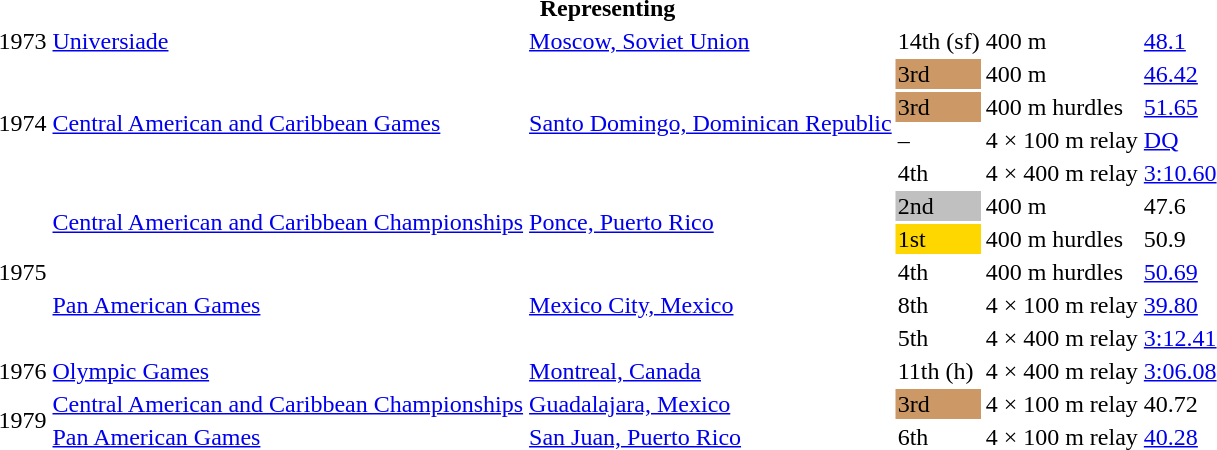<table>
<tr>
<th colspan="6">Representing </th>
</tr>
<tr>
<td>1973</td>
<td><a href='#'>Universiade</a></td>
<td><a href='#'>Moscow, Soviet Union</a></td>
<td>14th (sf)</td>
<td>400 m</td>
<td><a href='#'>48.1</a></td>
</tr>
<tr>
<td rowspan=4>1974</td>
<td rowspan=4><a href='#'>Central American and Caribbean Games</a></td>
<td rowspan=4><a href='#'>Santo Domingo, Dominican Republic</a></td>
<td bgcolor=cc9966>3rd</td>
<td>400 m</td>
<td><a href='#'>46.42</a></td>
</tr>
<tr>
<td bgcolor=cc9966>3rd</td>
<td>400 m hurdles</td>
<td><a href='#'>51.65</a></td>
</tr>
<tr>
<td>–</td>
<td>4 × 100 m relay</td>
<td><a href='#'>DQ</a></td>
</tr>
<tr>
<td>4th</td>
<td>4 × 400 m relay</td>
<td><a href='#'>3:10.60</a></td>
</tr>
<tr>
<td rowspan=5>1975</td>
<td rowspan=2><a href='#'>Central American and Caribbean Championships</a></td>
<td rowspan=2><a href='#'>Ponce, Puerto Rico</a></td>
<td bgcolor=silver>2nd</td>
<td>400 m</td>
<td>47.6</td>
</tr>
<tr>
<td bgcolor=gold>1st</td>
<td>400 m hurdles</td>
<td>50.9</td>
</tr>
<tr>
<td rowspan=3><a href='#'>Pan American Games</a></td>
<td rowspan=3><a href='#'>Mexico City, Mexico</a></td>
<td>4th</td>
<td>400 m hurdles</td>
<td><a href='#'>50.69</a></td>
</tr>
<tr>
<td>8th</td>
<td>4 × 100 m relay</td>
<td><a href='#'>39.80</a></td>
</tr>
<tr>
<td>5th</td>
<td>4 × 400 m relay</td>
<td><a href='#'>3:12.41</a></td>
</tr>
<tr>
<td>1976</td>
<td><a href='#'>Olympic Games</a></td>
<td><a href='#'>Montreal, Canada</a></td>
<td>11th (h)</td>
<td>4 × 400 m relay</td>
<td><a href='#'>3:06.08</a></td>
</tr>
<tr>
<td rowspan=2>1979</td>
<td><a href='#'>Central American and Caribbean Championships</a></td>
<td><a href='#'>Guadalajara, Mexico</a></td>
<td bgcolor=cc9966>3rd</td>
<td>4 × 100 m relay</td>
<td>40.72</td>
</tr>
<tr>
<td><a href='#'>Pan American Games</a></td>
<td><a href='#'>San Juan, Puerto Rico</a></td>
<td>6th</td>
<td>4 × 100 m relay</td>
<td><a href='#'>40.28</a></td>
</tr>
</table>
